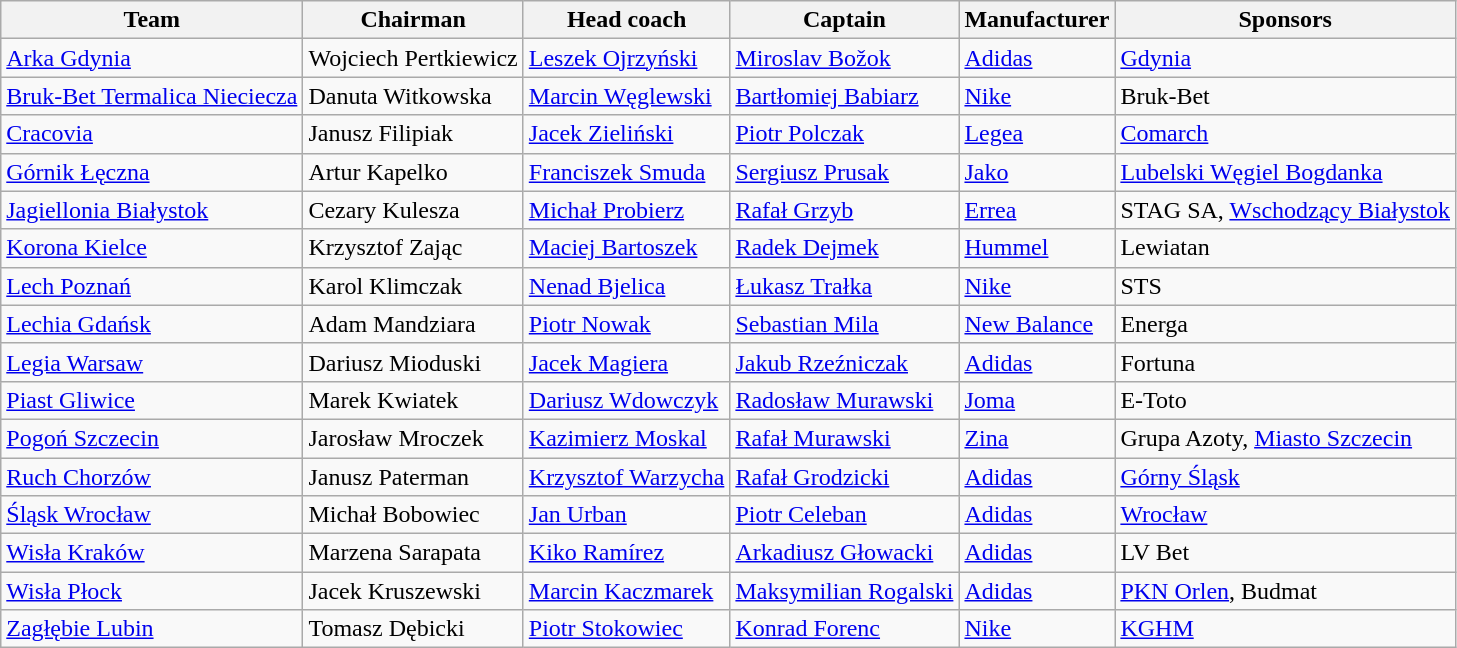<table class="wikitable sortable" style="text-align: left;">
<tr>
<th>Team</th>
<th>Chairman</th>
<th>Head coach</th>
<th>Captain</th>
<th>Manufacturer</th>
<th>Sponsors</th>
</tr>
<tr>
<td><a href='#'>Arka Gdynia</a></td>
<td> Wojciech Pertkiewicz</td>
<td> <a href='#'>Leszek Ojrzyński</a></td>
<td> <a href='#'>Miroslav Božok</a></td>
<td><a href='#'>Adidas</a></td>
<td><a href='#'>Gdynia</a></td>
</tr>
<tr>
<td><a href='#'>Bruk-Bet Termalica Nieciecza</a></td>
<td> Danuta Witkowska</td>
<td> <a href='#'>Marcin Węglewski</a></td>
<td> <a href='#'>Bartłomiej Babiarz</a></td>
<td><a href='#'>Nike</a></td>
<td>Bruk-Bet</td>
</tr>
<tr>
<td><a href='#'>Cracovia</a></td>
<td> Janusz Filipiak</td>
<td> <a href='#'>Jacek Zieliński</a></td>
<td> <a href='#'>Piotr Polczak</a></td>
<td><a href='#'>Legea</a></td>
<td><a href='#'>Comarch</a></td>
</tr>
<tr>
<td><a href='#'>Górnik Łęczna</a></td>
<td> Artur Kapelko</td>
<td> <a href='#'>Franciszek Smuda</a></td>
<td> <a href='#'>Sergiusz Prusak</a></td>
<td><a href='#'>Jako</a></td>
<td><a href='#'>Lubelski Węgiel Bogdanka</a></td>
</tr>
<tr>
<td><a href='#'>Jagiellonia Białystok</a></td>
<td> Cezary Kulesza</td>
<td> <a href='#'>Michał Probierz</a></td>
<td> <a href='#'>Rafał Grzyb</a></td>
<td><a href='#'>Errea</a></td>
<td>STAG SA, <a href='#'>Wschodzący Białystok</a></td>
</tr>
<tr>
<td><a href='#'>Korona Kielce</a></td>
<td> Krzysztof Zając</td>
<td> <a href='#'>Maciej Bartoszek</a></td>
<td> <a href='#'>Radek Dejmek</a></td>
<td><a href='#'>Hummel</a></td>
<td>Lewiatan</td>
</tr>
<tr>
<td><a href='#'>Lech Poznań</a></td>
<td> Karol Klimczak</td>
<td> <a href='#'>Nenad Bjelica</a></td>
<td> <a href='#'>Łukasz Trałka</a></td>
<td><a href='#'>Nike</a></td>
<td>STS</td>
</tr>
<tr>
<td><a href='#'>Lechia Gdańsk</a></td>
<td> Adam Mandziara</td>
<td> <a href='#'>Piotr Nowak</a></td>
<td> <a href='#'>Sebastian Mila</a></td>
<td><a href='#'>New Balance</a></td>
<td>Energa</td>
</tr>
<tr>
<td><a href='#'>Legia Warsaw</a></td>
<td> Dariusz Mioduski</td>
<td> <a href='#'>Jacek Magiera</a></td>
<td> <a href='#'>Jakub Rzeźniczak</a></td>
<td><a href='#'>Adidas</a></td>
<td>Fortuna</td>
</tr>
<tr>
<td><a href='#'>Piast Gliwice</a></td>
<td> Marek Kwiatek</td>
<td> <a href='#'>Dariusz Wdowczyk</a></td>
<td> <a href='#'>Radosław Murawski</a></td>
<td><a href='#'>Joma</a></td>
<td>E-Toto</td>
</tr>
<tr>
<td><a href='#'>Pogoń Szczecin</a></td>
<td> Jarosław Mroczek</td>
<td> <a href='#'>Kazimierz Moskal</a></td>
<td> <a href='#'>Rafał Murawski</a></td>
<td><a href='#'>Zina</a></td>
<td>Grupa Azoty, <a href='#'>Miasto Szczecin</a></td>
</tr>
<tr>
<td><a href='#'>Ruch Chorzów</a></td>
<td> Janusz Paterman</td>
<td> <a href='#'>Krzysztof Warzycha</a></td>
<td> <a href='#'>Rafał Grodzicki</a></td>
<td><a href='#'>Adidas</a></td>
<td><a href='#'>Górny Śląsk</a></td>
</tr>
<tr>
<td><a href='#'>Śląsk Wrocław</a></td>
<td> Michał Bobowiec</td>
<td> <a href='#'>Jan Urban</a></td>
<td> <a href='#'>Piotr Celeban</a></td>
<td><a href='#'>Adidas</a></td>
<td><a href='#'>Wrocław</a></td>
</tr>
<tr>
<td><a href='#'>Wisła Kraków</a></td>
<td> Marzena Sarapata</td>
<td> <a href='#'>Kiko Ramírez</a></td>
<td> <a href='#'>Arkadiusz Głowacki</a></td>
<td><a href='#'>Adidas</a></td>
<td>LV Bet</td>
</tr>
<tr>
<td><a href='#'>Wisła Płock</a></td>
<td> Jacek Kruszewski</td>
<td> <a href='#'>Marcin Kaczmarek</a></td>
<td> <a href='#'>Maksymilian Rogalski</a></td>
<td><a href='#'>Adidas</a></td>
<td><a href='#'>PKN Orlen</a>, Budmat</td>
</tr>
<tr>
<td><a href='#'>Zagłębie Lubin</a></td>
<td> Tomasz Dębicki</td>
<td> <a href='#'>Piotr Stokowiec</a></td>
<td> <a href='#'>Konrad Forenc</a></td>
<td><a href='#'>Nike</a></td>
<td><a href='#'>KGHM</a></td>
</tr>
</table>
